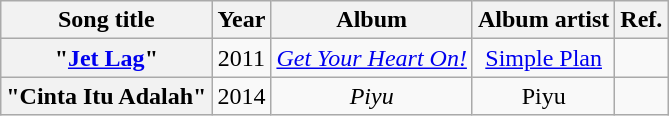<table class="wikitable plainrowheaders" style="text-align:center;">
<tr>
<th scope="col">Song title</th>
<th scope="col">Year</th>
<th scope="col">Album</th>
<th scope="col">Album artist</th>
<th scope="col">Ref.</th>
</tr>
<tr>
<th scope="row">"<a href='#'>Jet Lag</a>" <br></th>
<td>2011</td>
<td><em><a href='#'>Get Your Heart On!</a></em> <br></td>
<td><a href='#'>Simple Plan</a></td>
<td></td>
</tr>
<tr>
<th scope="row">"Cinta Itu Adalah"  <br></th>
<td>2014</td>
<td><em>Piyu</em></td>
<td>Piyu</td>
<td></td>
</tr>
</table>
